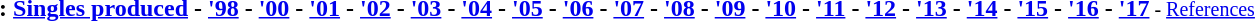<table id="toc" class="toc" summary="Contents" align="center">
<tr>
<th>:</th>
<td><strong><a href='#'>Singles produced</a> - <a href='#'>'98</a> - <a href='#'>'00</a> - <a href='#'>'01</a> - <a href='#'>'02</a> - <a href='#'>'03</a> - <a href='#'>'04</a> - <a href='#'>'05</a> - <a href='#'>'06</a> - <a href='#'>'07</a> - <a href='#'>'08</a> - <a href='#'>'09</a> - <a href='#'>'10</a> - <a href='#'>'11</a> - <a href='#'>'12</a> - <a href='#'>'13</a> - <a href='#'>'14</a> - <a href='#'>'15</a> - <a href='#'>'16</a> - <a href='#'>'17</a></strong><small> - <a href='#'>References</a></small> </td>
</tr>
</table>
